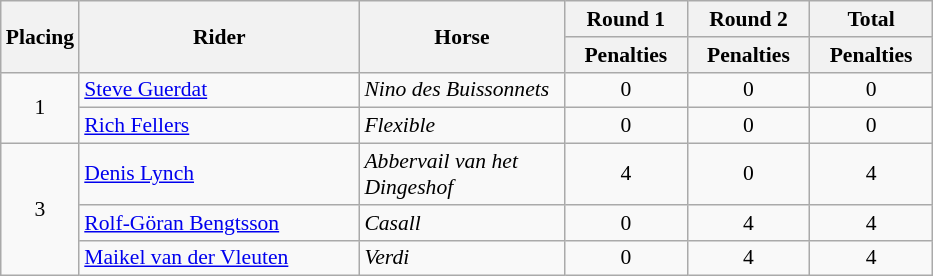<table class="wikitable" style="font-size: 90%">
<tr>
<th rowspan=2 width=20>Placing </th>
<th rowspan=2 width=180>Rider</th>
<th rowspan=2 width=130>Horse</th>
<th>Round 1</th>
<th>Round 2</th>
<th>Total</th>
</tr>
<tr>
<th width=75>Penalties</th>
<th width=75>Penalties</th>
<th width=75>Penalties</th>
</tr>
<tr>
<td rowspan=2 align=center>1</td>
<td> <a href='#'>Steve Guerdat</a></td>
<td><em>Nino des Buissonnets</em></td>
<td align=center>0</td>
<td align=center>0</td>
<td align=center>0</td>
</tr>
<tr>
<td> <a href='#'>Rich Fellers</a></td>
<td><em>Flexible</em></td>
<td align=center>0</td>
<td align=center>0</td>
<td align=center>0</td>
</tr>
<tr>
<td rowspan=3 align=center>3</td>
<td> <a href='#'>Denis Lynch</a></td>
<td><em>Abbervail van het Dingeshof</em></td>
<td align=center>4</td>
<td align=center>0</td>
<td align=center>4</td>
</tr>
<tr>
<td> <a href='#'>Rolf-Göran Bengtsson</a></td>
<td><em>Casall</em></td>
<td align=center>0</td>
<td align=center>4</td>
<td align=center>4</td>
</tr>
<tr>
<td> <a href='#'>Maikel van der Vleuten</a></td>
<td><em>Verdi</em></td>
<td align=center>0</td>
<td align=center>4</td>
<td align=center>4</td>
</tr>
</table>
